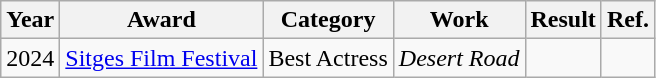<table class="wikitable plainrowheaders">
<tr>
<th>Year</th>
<th>Award</th>
<th>Category</th>
<th>Work</th>
<th>Result</th>
<th>Ref.</th>
</tr>
<tr>
<td>2024</td>
<td><a href='#'>Sitges Film Festival</a></td>
<td>Best Actress</td>
<td><em>Desert Road</em></td>
<td></td>
<td></td>
</tr>
</table>
